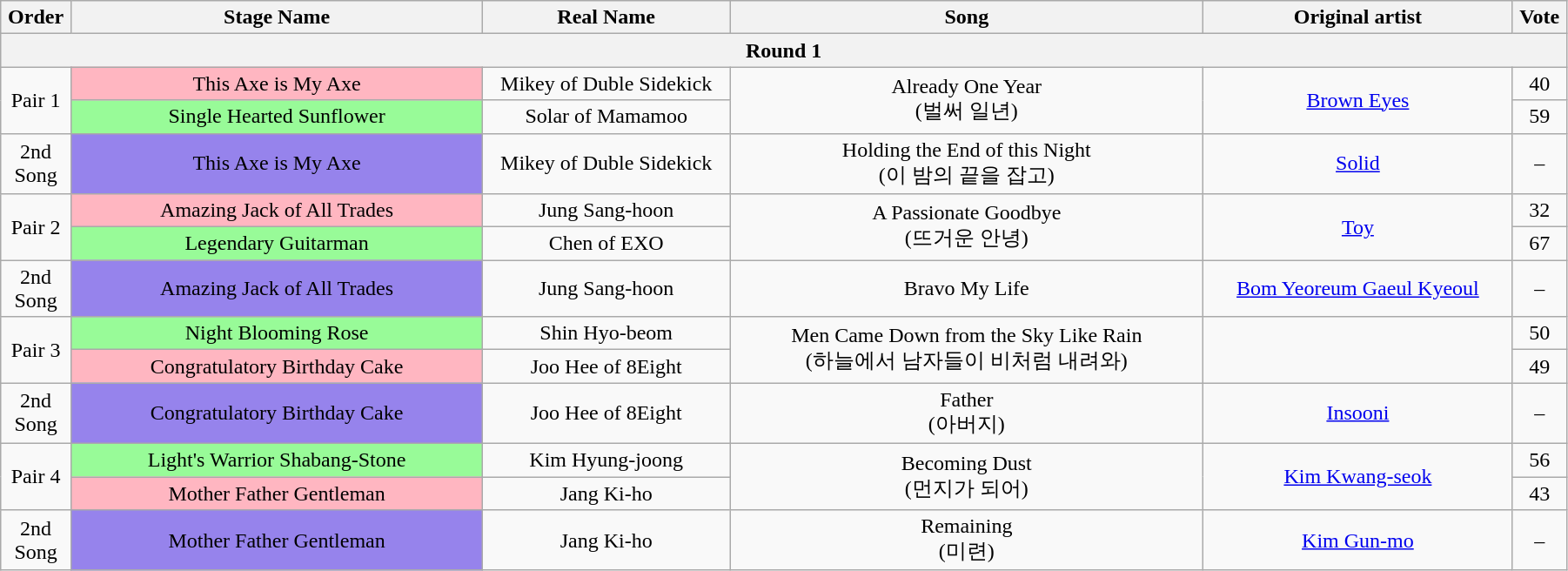<table class="wikitable" style="text-align:center; width:95%;">
<tr>
<th style="width:1%;">Order</th>
<th style="width:20%;">Stage Name</th>
<th style="width:12%;">Real Name</th>
<th style="width:23%;">Song</th>
<th style="width:15%;">Original artist</th>
<th style="width:1%;">Vote</th>
</tr>
<tr>
<th colspan=6>Round 1</th>
</tr>
<tr>
<td rowspan=2>Pair 1</td>
<td bgcolor="lightpink">This Axe is My Axe</td>
<td>Mikey of Duble Sidekick</td>
<td rowspan=2>Already One Year<br>(벌써 일년)</td>
<td rowspan=2><a href='#'>Brown Eyes</a></td>
<td>40</td>
</tr>
<tr>
<td bgcolor="palegreen">Single Hearted Sunflower</td>
<td>Solar of Mamamoo</td>
<td>59</td>
</tr>
<tr>
<td>2nd Song</td>
<td bgcolor="#9683EC">This Axe is My Axe</td>
<td>Mikey of Duble Sidekick</td>
<td>Holding the End of this Night<br>(이 밤의 끝을 잡고)</td>
<td><a href='#'>Solid</a></td>
<td>–</td>
</tr>
<tr>
<td rowspan=2>Pair 2</td>
<td bgcolor="lightpink">Amazing Jack of All Trades</td>
<td>Jung Sang-hoon</td>
<td rowspan=2>A Passionate Goodbye<br>(뜨거운 안녕)</td>
<td rowspan=2><a href='#'>Toy</a></td>
<td>32</td>
</tr>
<tr>
<td bgcolor="palegreen">Legendary Guitarman</td>
<td>Chen of EXO</td>
<td>67</td>
</tr>
<tr>
<td>2nd Song</td>
<td bgcolor="#9683EC">Amazing Jack of All Trades</td>
<td>Jung Sang-hoon</td>
<td>Bravo My Life</td>
<td><a href='#'>Bom Yeoreum Gaeul Kyeoul</a></td>
<td>–</td>
</tr>
<tr>
<td rowspan=2>Pair 3</td>
<td bgcolor="palegreen">Night Blooming Rose</td>
<td>Shin Hyo-beom</td>
<td rowspan=2>Men Came Down from the Sky Like Rain<br>(하늘에서 남자들이 비처럼 내려와)</td>
<td rowspan=2></td>
<td>50</td>
</tr>
<tr>
<td bgcolor="lightpink">Congratulatory Birthday Cake</td>
<td>Joo Hee of 8Eight</td>
<td>49</td>
</tr>
<tr>
<td>2nd Song</td>
<td bgcolor="#9683EC">Congratulatory Birthday Cake</td>
<td>Joo Hee of 8Eight</td>
<td>Father<br>(아버지)</td>
<td><a href='#'>Insooni</a></td>
<td>–</td>
</tr>
<tr>
<td rowspan=2>Pair 4</td>
<td bgcolor="palegreen">Light's Warrior Shabang-Stone</td>
<td>Kim Hyung-joong</td>
<td rowspan=2>Becoming Dust<br>(먼지가 되어)</td>
<td rowspan=2><a href='#'>Kim Kwang-seok</a></td>
<td>56</td>
</tr>
<tr>
<td bgcolor="lightpink">Mother Father Gentleman</td>
<td>Jang Ki-ho</td>
<td>43</td>
</tr>
<tr>
<td>2nd Song</td>
<td bgcolor="#9683EC">Mother Father Gentleman</td>
<td>Jang Ki-ho</td>
<td>Remaining<br>(미련)</td>
<td><a href='#'>Kim Gun-mo</a></td>
<td>–</td>
</tr>
</table>
